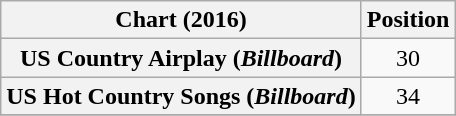<table class="wikitable sortable plainrowheaders" style="text-align:center">
<tr>
<th scope="col">Chart (2016)</th>
<th scope="col">Position</th>
</tr>
<tr>
<th scope="row">US Country Airplay (<em>Billboard</em>)</th>
<td>30</td>
</tr>
<tr>
<th scope="row">US Hot Country Songs (<em>Billboard</em>)</th>
<td>34</td>
</tr>
<tr>
</tr>
</table>
